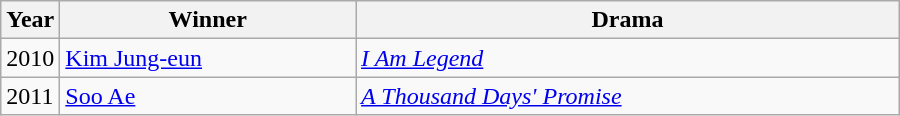<table class="wikitable" style="width:600px">
<tr>
<th width=10>Year</th>
<th>Winner</th>
<th>Drama</th>
</tr>
<tr>
<td>2010</td>
<td><a href='#'>Kim Jung-eun</a></td>
<td><em><a href='#'>I Am Legend</a></em></td>
</tr>
<tr>
<td>2011</td>
<td><a href='#'>Soo Ae</a></td>
<td><em><a href='#'>A Thousand Days' Promise</a></em></td>
</tr>
</table>
